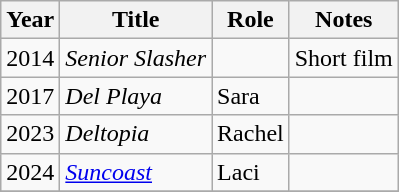<table class="wikitable sortable">
<tr>
<th scope="col">Year</th>
<th scope="col">Title</th>
<th scope="col">Role</th>
<th scope="col" class="unsortable">Notes</th>
</tr>
<tr>
<td>2014</td>
<td><em>Senior Slasher</em></td>
<td></td>
<td>Short film</td>
</tr>
<tr>
<td>2017</td>
<td><em>Del Playa</em></td>
<td>Sara</td>
<td></td>
</tr>
<tr>
<td>2023</td>
<td><em>Deltopia</em></td>
<td>Rachel</td>
<td></td>
</tr>
<tr>
<td>2024</td>
<td><em><a href='#'>Suncoast</a></em></td>
<td>Laci</td>
<td></td>
</tr>
<tr>
</tr>
</table>
